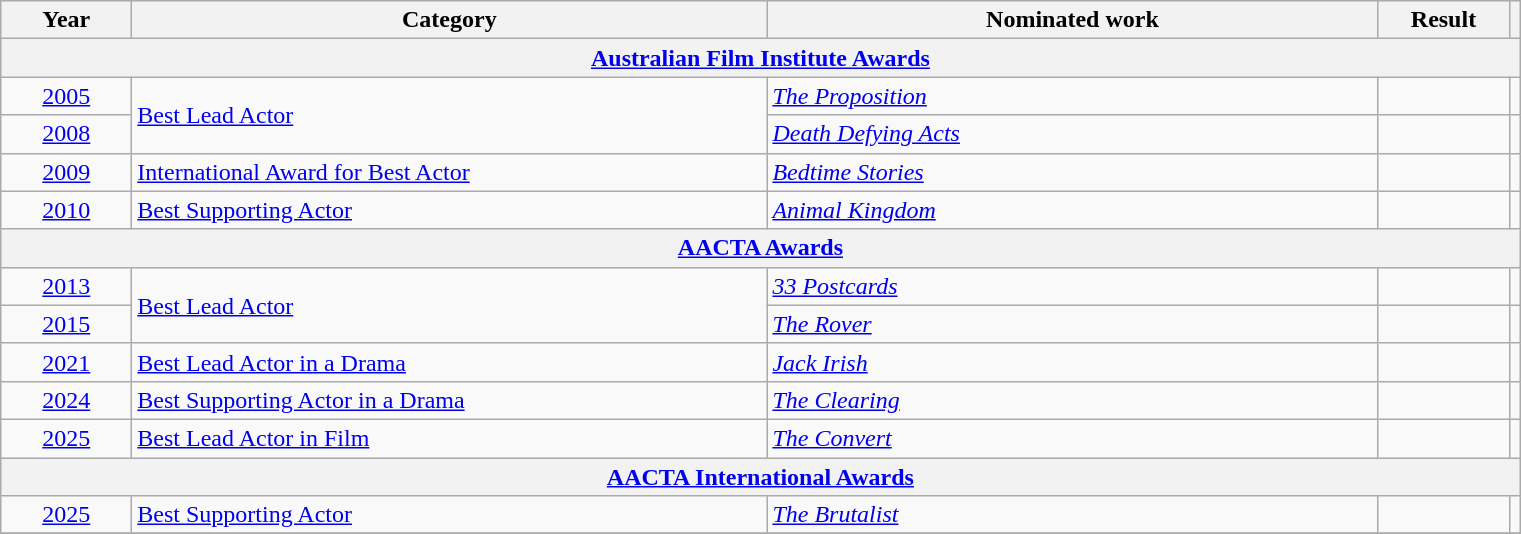<table class=wikitable>
<tr>
<th scope="col" style="width:5em;">Year</th>
<th scope="col" style="width:26em;">Category</th>
<th scope="col" style="width:25em;">Nominated work</th>
<th scope="col" style="width:5em;">Result</th>
<th></th>
</tr>
<tr>
<th colspan="5"><a href='#'>Australian Film Institute Awards</a></th>
</tr>
<tr>
<td style="text-align:center;"><a href='#'>2005</a></td>
<td rowspan="2"><a href='#'>Best Lead Actor</a></td>
<td><em><a href='#'>The Proposition</a></em></td>
<td></td>
<td></td>
</tr>
<tr>
<td style="text-align:center;"><a href='#'>2008</a></td>
<td><em><a href='#'>Death Defying Acts</a></em></td>
<td></td>
<td></td>
</tr>
<tr>
<td style="text-align:center;"><a href='#'>2009</a></td>
<td><a href='#'>International Award for Best Actor</a></td>
<td><em><a href='#'>Bedtime Stories</a></em></td>
<td></td>
<td></td>
</tr>
<tr>
<td style="text-align:center;"><a href='#'>2010</a></td>
<td><a href='#'>Best Supporting Actor</a></td>
<td><em><a href='#'>Animal Kingdom</a></em></td>
<td></td>
<td></td>
</tr>
<tr>
<th colspan="5"><a href='#'>AACTA Awards</a></th>
</tr>
<tr>
<td style="text-align:center;"><a href='#'>2013</a></td>
<td rowspan="2"><a href='#'>Best Lead Actor</a></td>
<td><em><a href='#'>33 Postcards</a></em></td>
<td></td>
<td></td>
</tr>
<tr>
<td style="text-align:center;"><a href='#'>2015</a></td>
<td><em><a href='#'>The Rover</a></em></td>
<td></td>
<td></td>
</tr>
<tr>
<td style="text-align:center;"><a href='#'>2021</a></td>
<td><a href='#'>Best Lead Actor in a Drama</a></td>
<td><em><a href='#'>Jack Irish</a></em></td>
<td></td>
<td></td>
</tr>
<tr>
<td style="text-align:center;"><a href='#'>2024</a></td>
<td><a href='#'>Best Supporting Actor in a Drama</a></td>
<td><em><a href='#'>The Clearing</a></em></td>
<td></td>
<td></td>
</tr>
<tr>
<td style="text-align:center;"><a href='#'>2025</a></td>
<td><a href='#'>Best Lead Actor in Film</a></td>
<td><em><a href='#'>The Convert</a></em></td>
<td></td>
<td></td>
</tr>
<tr>
<th colspan="5"><a href='#'>AACTA International Awards</a></th>
</tr>
<tr>
<td style="text-align:center;"><a href='#'>2025</a></td>
<td><a href='#'>Best Supporting Actor</a></td>
<td><em><a href='#'>The Brutalist</a></em></td>
<td></td>
<td></td>
</tr>
<tr>
</tr>
</table>
